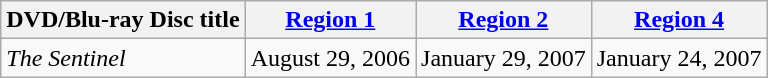<table class="wikitable">
<tr>
<th>DVD/Blu-ray Disc title</th>
<th><a href='#'>Region 1</a></th>
<th><a href='#'>Region 2</a></th>
<th><a href='#'>Region 4</a></th>
</tr>
<tr>
<td><em>The Sentinel</em></td>
<td>August 29, 2006</td>
<td>January 29, 2007</td>
<td>January 24, 2007</td>
</tr>
</table>
